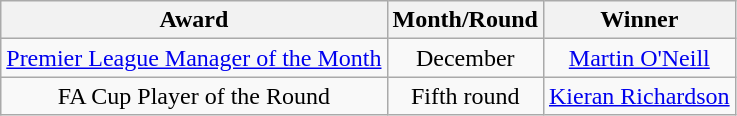<table class="wikitable" style="text-align:center">
<tr>
<th>Award</th>
<th>Month/Round</th>
<th>Winner</th>
</tr>
<tr>
<td><a href='#'>Premier League Manager of the Month</a></td>
<td>December</td>
<td><a href='#'>Martin O'Neill</a></td>
</tr>
<tr>
<td>FA Cup Player of the Round</td>
<td>Fifth round</td>
<td><a href='#'>Kieran Richardson</a></td>
</tr>
</table>
